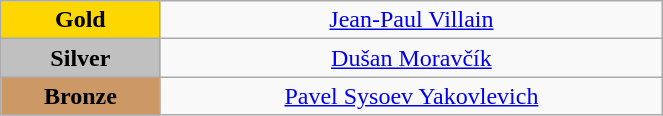<table class="wikitable" style="text-align:center; " width="35%">
<tr>
<td bgcolor="gold"><strong>Gold</strong></td>
<td><a href='#'>Jean-Paul Villain</a><br>  <small><em></em></small></td>
</tr>
<tr>
<td bgcolor="silver"><strong>Silver</strong></td>
<td><a href='#'>Dušan Moravčík</a><br>  <small><em></em></small></td>
</tr>
<tr>
<td bgcolor="CC9966"><strong>Bronze</strong></td>
<td><a href='#'>Pavel Sysoev Yakovlevich</a><br>  <small><em></em></small></td>
</tr>
</table>
